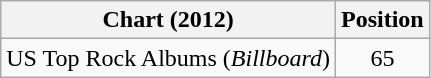<table class="wikitable plainrowheaders">
<tr>
<th scope="col">Chart (2012)</th>
<th scope="col">Position</th>
</tr>
<tr>
<td>US Top Rock Albums (<em>Billboard</em>)</td>
<td style="text-align:center;">65</td>
</tr>
</table>
